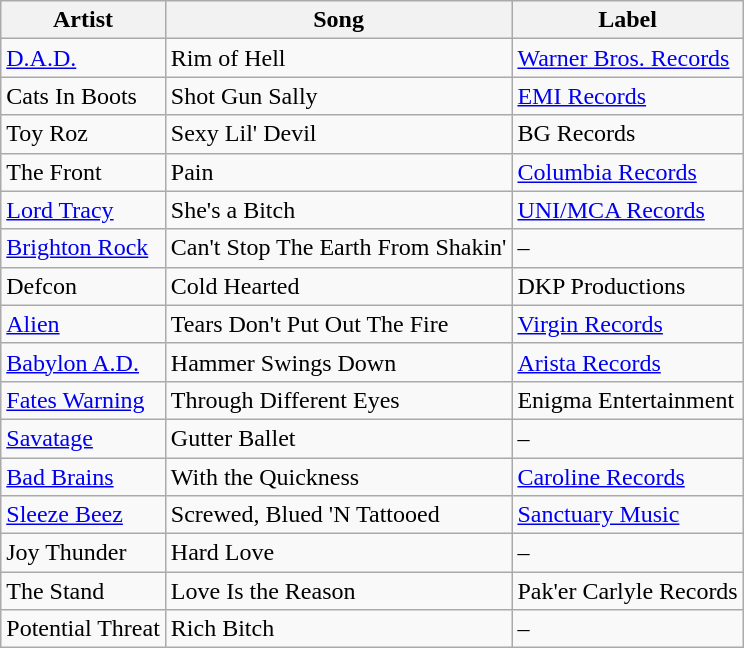<table class="wikitable">
<tr>
<th>Artist</th>
<th>Song</th>
<th>Label</th>
</tr>
<tr>
<td><a href='#'>D.A.D.</a></td>
<td>Rim of Hell</td>
<td><a href='#'>Warner Bros. Records</a></td>
</tr>
<tr>
<td>Cats In Boots</td>
<td>Shot Gun Sally</td>
<td><a href='#'>EMI Records</a></td>
</tr>
<tr>
<td>Toy Roz</td>
<td>Sexy Lil' Devil</td>
<td>BG Records</td>
</tr>
<tr>
<td>The Front</td>
<td>Pain</td>
<td><a href='#'>Columbia Records</a></td>
</tr>
<tr>
<td><a href='#'>Lord Tracy</a></td>
<td>She's a Bitch</td>
<td><a href='#'>UNI/MCA Records</a></td>
</tr>
<tr>
<td><a href='#'>Brighton Rock</a></td>
<td>Can't Stop The Earth From Shakin'</td>
<td>–</td>
</tr>
<tr>
<td>Defcon</td>
<td>Cold Hearted</td>
<td>DKP Productions</td>
</tr>
<tr>
<td><a href='#'>Alien</a></td>
<td>Tears Don't Put Out The Fire</td>
<td><a href='#'>Virgin Records</a></td>
</tr>
<tr>
<td><a href='#'>Babylon A.D.</a></td>
<td>Hammer Swings Down</td>
<td><a href='#'>Arista Records</a></td>
</tr>
<tr>
<td><a href='#'>Fates Warning</a></td>
<td>Through Different Eyes</td>
<td>Enigma Entertainment</td>
</tr>
<tr>
<td><a href='#'>Savatage</a></td>
<td>Gutter Ballet</td>
<td>–</td>
</tr>
<tr>
<td><a href='#'>Bad Brains</a></td>
<td>With the Quickness</td>
<td><a href='#'>Caroline Records</a></td>
</tr>
<tr>
<td><a href='#'>Sleeze Beez</a></td>
<td>Screwed, Blued 'N Tattooed</td>
<td><a href='#'>Sanctuary Music</a></td>
</tr>
<tr>
<td>Joy Thunder</td>
<td>Hard Love</td>
<td>–</td>
</tr>
<tr>
<td>The Stand</td>
<td>Love Is the Reason</td>
<td>Pak'er Carlyle Records</td>
</tr>
<tr>
<td>Potential Threat</td>
<td>Rich Bitch</td>
<td>–</td>
</tr>
</table>
